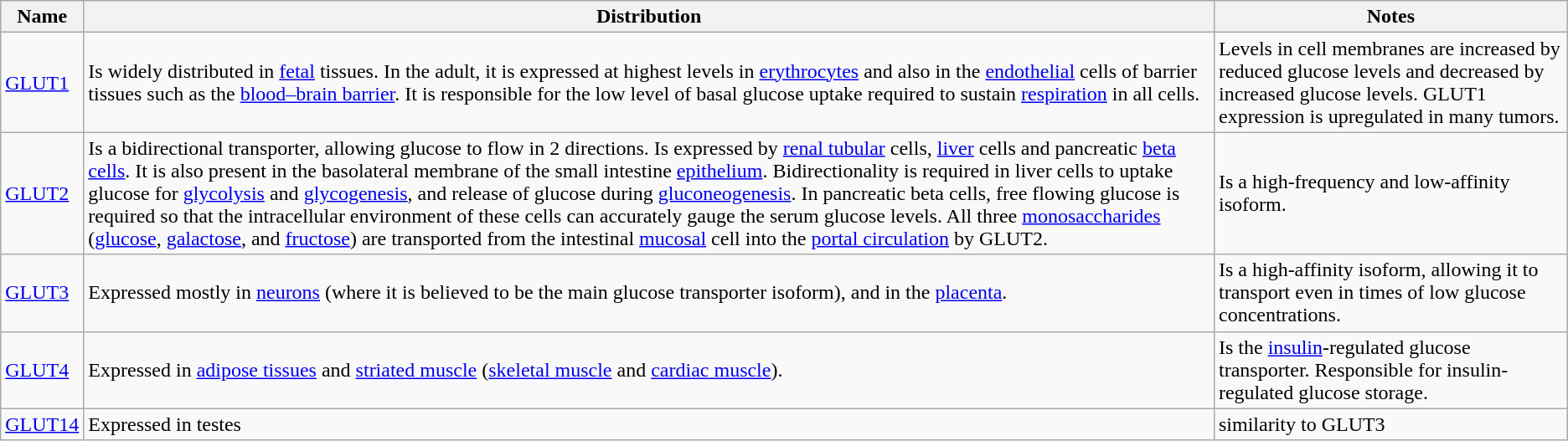<table class="wikitable">
<tr>
<th>Name</th>
<th>Distribution</th>
<th>Notes</th>
</tr>
<tr>
<td><a href='#'>GLUT1</a></td>
<td>Is widely distributed in <a href='#'>fetal</a> tissues. In the adult, it is expressed at highest levels in <a href='#'>erythrocytes</a> and also in the <a href='#'>endothelial</a> cells of barrier tissues such as the <a href='#'>blood–brain barrier</a>. It is responsible for the low level of basal glucose uptake required to sustain <a href='#'>respiration</a> in all cells.</td>
<td>Levels in cell membranes are increased by reduced glucose levels and decreased by increased glucose levels. GLUT1 expression is upregulated in many tumors.</td>
</tr>
<tr>
<td><a href='#'>GLUT2</a></td>
<td>Is a bidirectional transporter, allowing glucose to flow in 2 directions. Is expressed by <a href='#'>renal tubular</a> cells, <a href='#'>liver</a> cells and pancreatic <a href='#'>beta cells</a>. It is also present in the basolateral membrane of the small intestine <a href='#'>epithelium</a>. Bidirectionality is required in liver cells to uptake glucose for <a href='#'>glycolysis</a> and <a href='#'>glycogenesis</a>, and release of glucose during <a href='#'>gluconeogenesis</a>.  In pancreatic beta cells, free flowing glucose is required so that the intracellular environment of these cells can accurately gauge the serum glucose levels. All three <a href='#'>monosaccharides</a> (<a href='#'>glucose</a>, <a href='#'>galactose</a>, and <a href='#'>fructose</a>) are transported from the intestinal <a href='#'>mucosal</a> cell into the <a href='#'>portal circulation</a> by GLUT2.</td>
<td>Is a high-frequency and low-affinity isoform.</td>
</tr>
<tr>
<td><a href='#'>GLUT3</a></td>
<td>Expressed mostly in <a href='#'>neurons</a> (where it is believed to be the main glucose transporter isoform), and in the <a href='#'>placenta</a>.</td>
<td>Is a high-affinity isoform, allowing it to transport even in times of low glucose concentrations.</td>
</tr>
<tr>
<td><a href='#'>GLUT4</a></td>
<td>Expressed in <a href='#'>adipose tissues</a> and <a href='#'>striated muscle</a> (<a href='#'>skeletal muscle</a> and <a href='#'>cardiac muscle</a>).</td>
<td>Is the <a href='#'>insulin</a>-regulated glucose transporter. Responsible for insulin-regulated glucose storage.</td>
</tr>
<tr>
<td><a href='#'>GLUT14</a></td>
<td>Expressed in testes</td>
<td>similarity to GLUT3 </td>
</tr>
</table>
